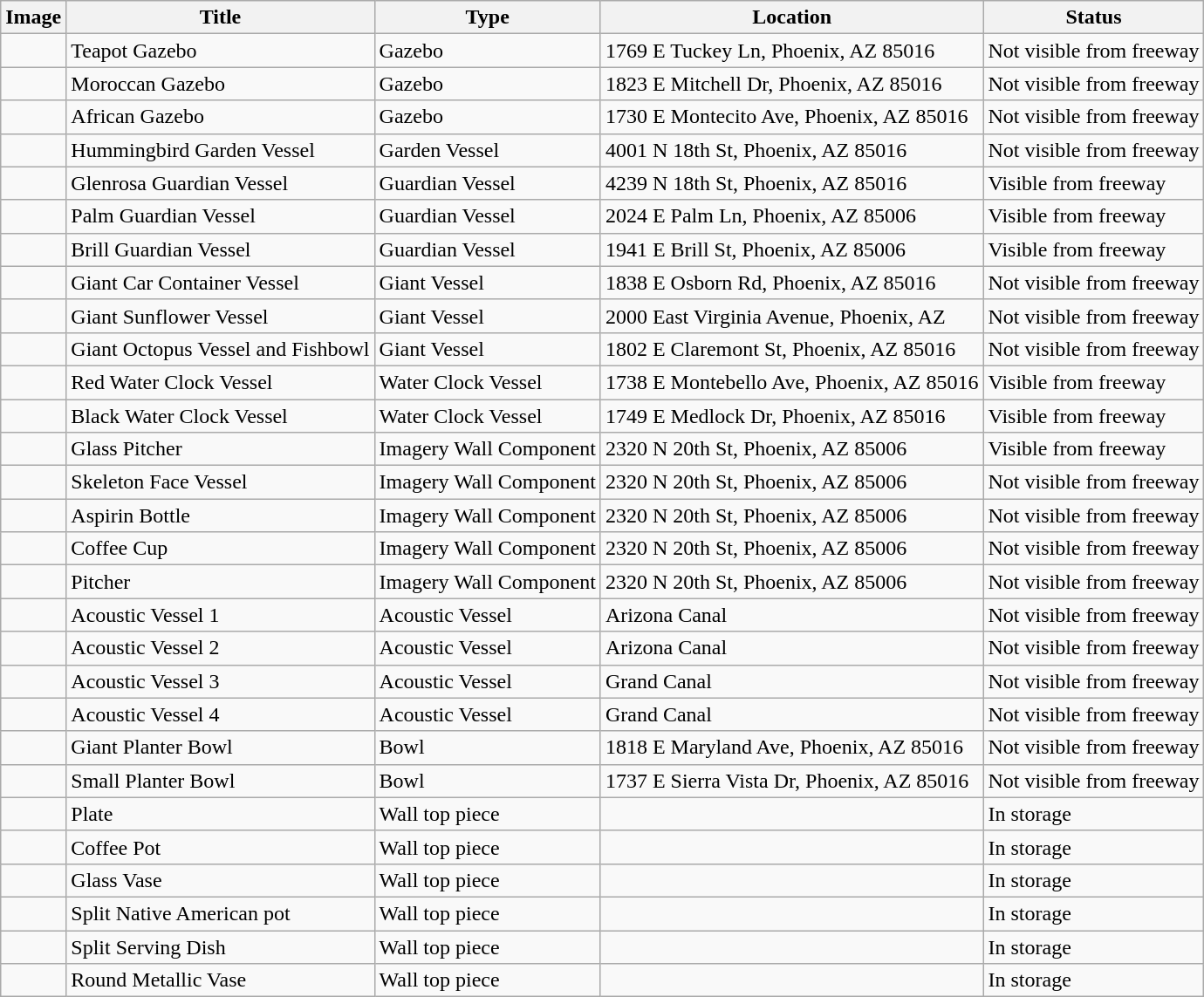<table class="wikitable sortable">
<tr>
<th>Image</th>
<th>Title</th>
<th>Type</th>
<th>Location</th>
<th>Status</th>
</tr>
<tr>
<td></td>
<td>Teapot Gazebo</td>
<td>Gazebo</td>
<td>1769 E Tuckey Ln, Phoenix, AZ 85016</td>
<td>Not visible from freeway</td>
</tr>
<tr>
<td></td>
<td>Moroccan Gazebo</td>
<td>Gazebo</td>
<td>1823 E Mitchell Dr, Phoenix, AZ 85016</td>
<td>Not visible from freeway</td>
</tr>
<tr>
<td></td>
<td>African Gazebo</td>
<td>Gazebo</td>
<td>1730 E Montecito Ave, Phoenix, AZ 85016</td>
<td>Not visible from freeway</td>
</tr>
<tr>
<td></td>
<td>Hummingbird Garden Vessel</td>
<td>Garden Vessel</td>
<td>4001 N 18th St, Phoenix, AZ 85016</td>
<td>Not visible from freeway</td>
</tr>
<tr>
<td></td>
<td>Glenrosa Guardian Vessel</td>
<td>Guardian Vessel</td>
<td>4239 N 18th St, Phoenix, AZ 85016</td>
<td>Visible from freeway</td>
</tr>
<tr>
<td></td>
<td>Palm Guardian Vessel</td>
<td>Guardian Vessel</td>
<td>2024 E Palm Ln, Phoenix, AZ 85006</td>
<td>Visible from freeway</td>
</tr>
<tr>
<td></td>
<td>Brill Guardian Vessel</td>
<td>Guardian Vessel</td>
<td>1941 E Brill St, Phoenix, AZ 85006</td>
<td>Visible from freeway</td>
</tr>
<tr>
<td></td>
<td>Giant Car Container Vessel</td>
<td>Giant Vessel</td>
<td>1838 E Osborn Rd, Phoenix, AZ 85016</td>
<td>Not visible from freeway</td>
</tr>
<tr>
<td></td>
<td>Giant Sunflower Vessel</td>
<td>Giant Vessel</td>
<td>2000 East Virginia Avenue, Phoenix, AZ</td>
<td>Not visible from freeway</td>
</tr>
<tr>
<td></td>
<td>Giant Octopus Vessel and Fishbowl</td>
<td>Giant Vessel</td>
<td>1802 E Claremont St, Phoenix, AZ 85016</td>
<td>Not visible from freeway</td>
</tr>
<tr>
<td></td>
<td>Red Water Clock Vessel</td>
<td>Water Clock Vessel</td>
<td>1738 E Montebello Ave, Phoenix, AZ 85016</td>
<td>Visible from freeway</td>
</tr>
<tr>
<td></td>
<td>Black Water Clock Vessel</td>
<td>Water Clock Vessel</td>
<td>1749 E Medlock Dr, Phoenix, AZ 85016</td>
<td>Visible from freeway</td>
</tr>
<tr>
<td></td>
<td>Glass Pitcher</td>
<td>Imagery Wall Component</td>
<td>2320 N 20th St, Phoenix, AZ 85006</td>
<td>Visible from freeway</td>
</tr>
<tr>
<td></td>
<td>Skeleton Face Vessel</td>
<td>Imagery Wall Component</td>
<td>2320 N 20th St, Phoenix, AZ 85006</td>
<td>Not visible from freeway</td>
</tr>
<tr>
<td></td>
<td>Aspirin Bottle</td>
<td>Imagery Wall Component</td>
<td>2320 N 20th St, Phoenix, AZ 85006</td>
<td>Not visible from freeway</td>
</tr>
<tr>
<td></td>
<td>Coffee Cup</td>
<td>Imagery Wall Component</td>
<td>2320 N 20th St, Phoenix, AZ 85006</td>
<td>Not visible from freeway</td>
</tr>
<tr>
<td></td>
<td>Pitcher</td>
<td>Imagery Wall Component</td>
<td>2320 N 20th St, Phoenix, AZ 85006</td>
<td>Not visible from freeway</td>
</tr>
<tr>
<td></td>
<td>Acoustic Vessel 1</td>
<td>Acoustic Vessel</td>
<td>Arizona Canal</td>
<td>Not visible from freeway</td>
</tr>
<tr>
<td></td>
<td>Acoustic Vessel 2</td>
<td>Acoustic Vessel</td>
<td>Arizona Canal</td>
<td>Not visible from freeway</td>
</tr>
<tr>
<td></td>
<td>Acoustic Vessel 3</td>
<td>Acoustic Vessel</td>
<td>Grand Canal</td>
<td>Not visible from freeway</td>
</tr>
<tr>
<td></td>
<td>Acoustic Vessel 4</td>
<td>Acoustic Vessel</td>
<td>Grand Canal</td>
<td>Not visible from freeway</td>
</tr>
<tr>
<td></td>
<td>Giant Planter Bowl</td>
<td>Bowl</td>
<td>1818 E Maryland Ave, Phoenix, AZ 85016</td>
<td>Not visible from freeway</td>
</tr>
<tr>
<td></td>
<td>Small Planter Bowl</td>
<td>Bowl</td>
<td>1737 E Sierra Vista Dr, Phoenix, AZ 85016</td>
<td>Not visible from freeway</td>
</tr>
<tr>
<td></td>
<td>Plate</td>
<td>Wall top piece</td>
<td></td>
<td>In storage</td>
</tr>
<tr>
<td></td>
<td>Coffee Pot</td>
<td>Wall top piece</td>
<td></td>
<td>In storage</td>
</tr>
<tr>
<td></td>
<td>Glass Vase</td>
<td>Wall top piece</td>
<td></td>
<td>In storage</td>
</tr>
<tr>
<td></td>
<td>Split Native American pot</td>
<td>Wall top piece</td>
<td></td>
<td>In storage</td>
</tr>
<tr>
<td></td>
<td>Split Serving Dish</td>
<td>Wall top piece</td>
<td></td>
<td>In storage</td>
</tr>
<tr>
<td></td>
<td>Round Metallic Vase</td>
<td>Wall top piece</td>
<td></td>
<td>In storage</td>
</tr>
</table>
